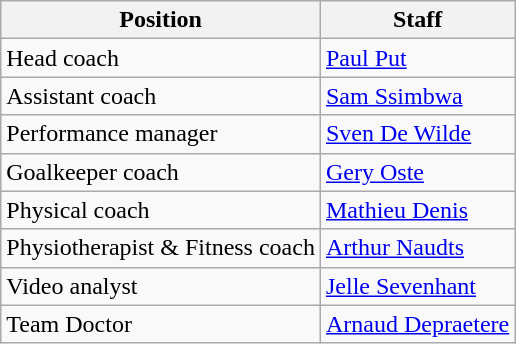<table class="wikitable">
<tr>
<th>Position</th>
<th>Staff</th>
</tr>
<tr>
<td>Head coach</td>
<td> <a href='#'>Paul Put</a></td>
</tr>
<tr>
<td>Assistant coach</td>
<td> <a href='#'>Sam Ssimbwa</a></td>
</tr>
<tr>
<td>Performance manager</td>
<td> <a href='#'>Sven De Wilde</a></td>
</tr>
<tr>
<td>Goalkeeper coach</td>
<td> <a href='#'>Gery Oste</a></td>
</tr>
<tr>
<td>Physical coach</td>
<td> <a href='#'>Mathieu Denis</a></td>
</tr>
<tr>
<td>Physiotherapist & Fitness coach</td>
<td> <a href='#'>Arthur Naudts</a></td>
</tr>
<tr>
<td>Video analyst</td>
<td> <a href='#'>Jelle Sevenhant</a></td>
</tr>
<tr>
<td>Team Doctor</td>
<td> <a href='#'>Arnaud Depraetere</a></td>
</tr>
</table>
